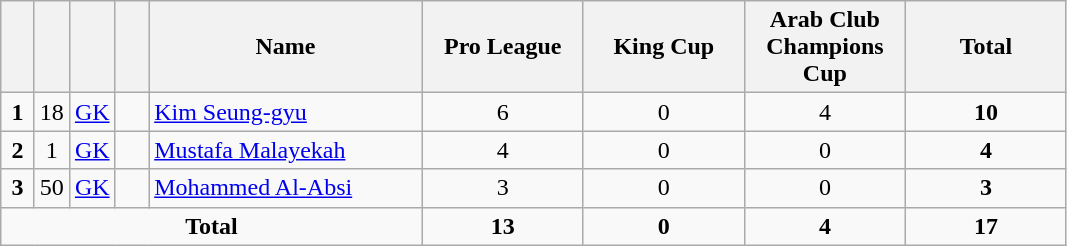<table class="wikitable" style="text-align:center">
<tr>
<th width=15></th>
<th width=15></th>
<th width=15></th>
<th width=15></th>
<th width=175>Name</th>
<th width=100>Pro League</th>
<th width=100>King Cup</th>
<th width=100>Arab Club Champions Cup</th>
<th width=100>Total</th>
</tr>
<tr>
<td><strong>1</strong></td>
<td>18</td>
<td><a href='#'>GK</a></td>
<td></td>
<td align=left><a href='#'>Kim Seung-gyu</a></td>
<td>6</td>
<td>0</td>
<td>4</td>
<td><strong>10</strong></td>
</tr>
<tr>
<td><strong>2</strong></td>
<td>1</td>
<td><a href='#'>GK</a></td>
<td></td>
<td align=left><a href='#'>Mustafa Malayekah</a></td>
<td>4</td>
<td>0</td>
<td>0</td>
<td><strong>4</strong></td>
</tr>
<tr>
<td><strong>3</strong></td>
<td>50</td>
<td><a href='#'>GK</a></td>
<td></td>
<td align=left><a href='#'>Mohammed Al-Absi</a></td>
<td>3</td>
<td>0</td>
<td>0</td>
<td><strong>3</strong></td>
</tr>
<tr>
<td colspan=5><strong>Total</strong></td>
<td><strong>13</strong></td>
<td><strong>0</strong></td>
<td><strong>4</strong></td>
<td><strong>17</strong></td>
</tr>
</table>
